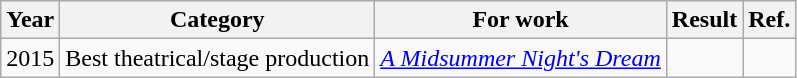<table class="wikitable sortable">
<tr>
<th>Year</th>
<th>Category</th>
<th>For work</th>
<th>Result</th>
<th>Ref.</th>
</tr>
<tr>
<td>2015</td>
<td>Best theatrical/stage production</td>
<td><em><a href='#'>A Midsummer Night's Dream</a></em></td>
<td></td>
<td></td>
</tr>
</table>
